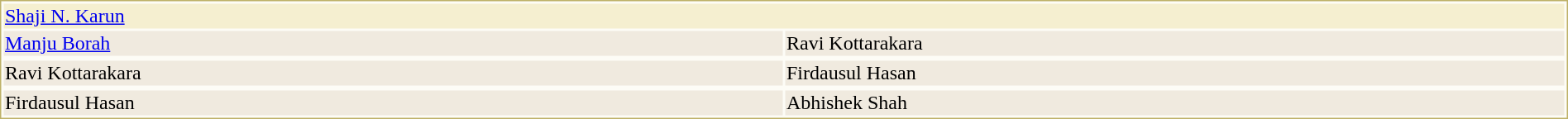<table style="width:100%;border: 1px solid #BEB168;background-color:#FDFCF6;">
<tr>
<td colspan="2"  style="background-color:#F5EFD0;"> <a href='#'>Shaji N. Karun</a> </td>
</tr>
<tr style="background-color:#F0EADF;">
<td style="width:50%"> <a href='#'>Manju Borah</a></td>
<td style="width:50%"> Ravi Kottarakara</td>
</tr>
<tr style="vertical-align:top;">
</tr>
<tr style="background-color:#F0EADF;">
<td style="width:50%"> Ravi Kottarakara</td>
<td style="width:50%"> Firdausul Hasan</td>
</tr>
<tr style="vertical-align:top;">
</tr>
<tr style="background-color:#F0EADF;">
<td style="width:50%"> Firdausul Hasan</td>
<td style="width:50%"> Abhishek Shah</td>
</tr>
</table>
